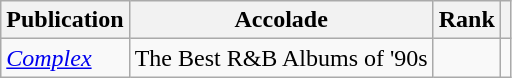<table class="sortable wikitable">
<tr>
<th>Publication</th>
<th>Accolade</th>
<th>Rank</th>
<th class="unsortable"></th>
</tr>
<tr>
<td><em><a href='#'>Complex</a></em></td>
<td>The Best R&B Albums of '90s</td>
<td></td>
<td></td>
</tr>
</table>
